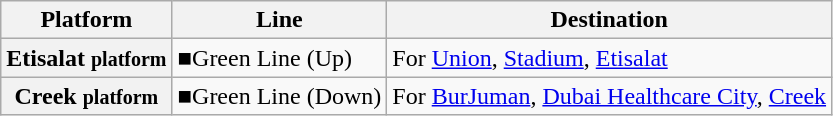<table border="1" cellspacing="0" cellpadding="3" frame="hsides" rules="rows" style="" class="wikitable">
<tr>
<th>Platform</th>
<th>Line</th>
<th>Destination</th>
</tr>
<tr>
<th>Etisalat <small>platform</small></th>
<td><span>■</span>Green Line (Up)</td>
<td>For <a href='#'>Union</a>, <a href='#'>Stadium</a>, <a href='#'>Etisalat</a></td>
</tr>
<tr>
<th>Creek <small>platform</small></th>
<td><span>■</span>Green Line (Down)</td>
<td>For <a href='#'>BurJuman</a>, <a href='#'>Dubai Healthcare City</a>, <a href='#'>Creek</a></td>
</tr>
</table>
